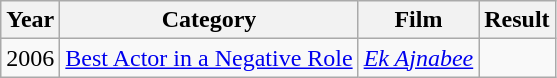<table class="wikitable">
<tr>
<th>Year</th>
<th>Category</th>
<th>Film</th>
<th>Result</th>
</tr>
<tr>
<td>2006</td>
<td><a href='#'>Best Actor in a Negative Role</a></td>
<td><em><a href='#'>Ek Ajnabee</a></em></td>
<td></td>
</tr>
</table>
